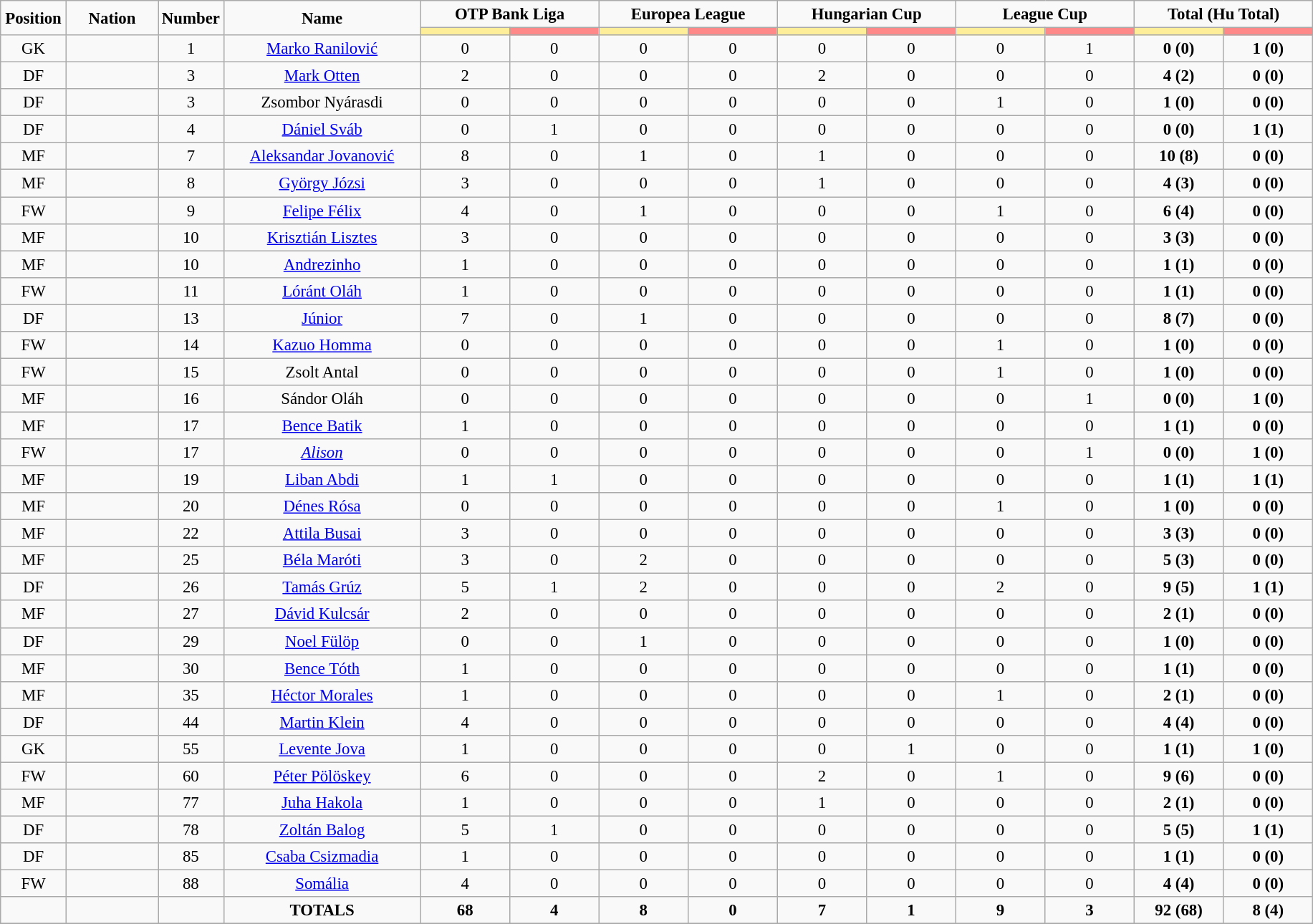<table class="wikitable" style="font-size: 95%; text-align: center;">
<tr>
<td rowspan="2" width="5%" align="center"><strong>Position</strong></td>
<td rowspan="2" width="7%" align="center"><strong>Nation</strong></td>
<td rowspan="2" width="5%" align="center"><strong>Number</strong></td>
<td rowspan="2" width="15%" align="center"><strong>Name</strong></td>
<td colspan="2" align="center"><strong>OTP Bank Liga</strong></td>
<td colspan="2" align="center"><strong>Europea League</strong></td>
<td colspan="2" align="center"><strong>Hungarian Cup</strong></td>
<td colspan="2" align="center"><strong>League Cup</strong></td>
<td colspan="2" align="center"><strong>Total (Hu Total)</strong></td>
</tr>
<tr>
<th width=60 style="background: #FFEE99"></th>
<th width=60 style="background: #FF8888"></th>
<th width=60 style="background: #FFEE99"></th>
<th width=60 style="background: #FF8888"></th>
<th width=60 style="background: #FFEE99"></th>
<th width=60 style="background: #FF8888"></th>
<th width=60 style="background: #FFEE99"></th>
<th width=60 style="background: #FF8888"></th>
<th width=60 style="background: #FFEE99"></th>
<th width=60 style="background: #FF8888"></th>
</tr>
<tr>
<td>GK</td>
<td></td>
<td>1</td>
<td><a href='#'>Marko Ranilović</a></td>
<td>0</td>
<td>0</td>
<td>0</td>
<td>0</td>
<td>0</td>
<td>0</td>
<td>0</td>
<td>1</td>
<td><strong>0 (0)</strong></td>
<td><strong>1 (0)</strong></td>
</tr>
<tr>
<td>DF</td>
<td></td>
<td>3</td>
<td><a href='#'>Mark Otten</a></td>
<td>2</td>
<td>0</td>
<td>0</td>
<td>0</td>
<td>2</td>
<td>0</td>
<td>0</td>
<td>0</td>
<td><strong>4 (2)</strong></td>
<td><strong>0 (0)</strong></td>
</tr>
<tr>
<td>DF</td>
<td></td>
<td>3</td>
<td>Zsombor Nyárasdi</td>
<td>0</td>
<td>0</td>
<td>0</td>
<td>0</td>
<td>0</td>
<td>0</td>
<td>1</td>
<td>0</td>
<td><strong>1 (0)</strong></td>
<td><strong>0 (0)</strong></td>
</tr>
<tr>
<td>DF</td>
<td></td>
<td>4</td>
<td><a href='#'>Dániel Sváb</a></td>
<td>0</td>
<td>1</td>
<td>0</td>
<td>0</td>
<td>0</td>
<td>0</td>
<td>0</td>
<td>0</td>
<td><strong>0 (0)</strong></td>
<td><strong>1 (1)</strong></td>
</tr>
<tr>
<td>MF</td>
<td></td>
<td>7</td>
<td><a href='#'>Aleksandar Jovanović</a></td>
<td>8</td>
<td>0</td>
<td>1</td>
<td>0</td>
<td>1</td>
<td>0</td>
<td>0</td>
<td>0</td>
<td><strong>10 (8)</strong></td>
<td><strong>0 (0)</strong></td>
</tr>
<tr>
<td>MF</td>
<td></td>
<td>8</td>
<td><a href='#'>György Józsi</a></td>
<td>3</td>
<td>0</td>
<td>0</td>
<td>0</td>
<td>1</td>
<td>0</td>
<td>0</td>
<td>0</td>
<td><strong>4 (3)</strong></td>
<td><strong>0 (0)</strong></td>
</tr>
<tr>
<td>FW</td>
<td></td>
<td>9</td>
<td><a href='#'>Felipe Félix</a></td>
<td>4</td>
<td>0</td>
<td>1</td>
<td>0</td>
<td>0</td>
<td>0</td>
<td>1</td>
<td>0</td>
<td><strong>6 (4)</strong></td>
<td><strong>0 (0)</strong></td>
</tr>
<tr>
<td>MF</td>
<td></td>
<td>10</td>
<td><a href='#'>Krisztián Lisztes</a></td>
<td>3</td>
<td>0</td>
<td>0</td>
<td>0</td>
<td>0</td>
<td>0</td>
<td>0</td>
<td>0</td>
<td><strong>3 (3)</strong></td>
<td><strong>0 (0)</strong></td>
</tr>
<tr>
<td>MF</td>
<td></td>
<td>10</td>
<td><a href='#'>Andrezinho</a></td>
<td>1</td>
<td>0</td>
<td>0</td>
<td>0</td>
<td>0</td>
<td>0</td>
<td>0</td>
<td>0</td>
<td><strong>1 (1)</strong></td>
<td><strong>0 (0)</strong></td>
</tr>
<tr>
<td>FW</td>
<td> </td>
<td>11</td>
<td><a href='#'>Lóránt Oláh</a></td>
<td>1</td>
<td>0</td>
<td>0</td>
<td>0</td>
<td>0</td>
<td>0</td>
<td>0</td>
<td>0</td>
<td><strong>1 (1)</strong></td>
<td><strong>0 (0)</strong></td>
</tr>
<tr>
<td>DF</td>
<td></td>
<td>13</td>
<td><a href='#'>Júnior</a></td>
<td>7</td>
<td>0</td>
<td>1</td>
<td>0</td>
<td>0</td>
<td>0</td>
<td>0</td>
<td>0</td>
<td><strong>8 (7)</strong></td>
<td><strong>0 (0)</strong></td>
</tr>
<tr>
<td>FW</td>
<td></td>
<td>14</td>
<td><a href='#'>Kazuo Homma</a></td>
<td>0</td>
<td>0</td>
<td>0</td>
<td>0</td>
<td>0</td>
<td>0</td>
<td>1</td>
<td>0</td>
<td><strong>1 (0)</strong></td>
<td><strong>0 (0)</strong></td>
</tr>
<tr>
<td>FW</td>
<td></td>
<td>15</td>
<td>Zsolt Antal</td>
<td>0</td>
<td>0</td>
<td>0</td>
<td>0</td>
<td>0</td>
<td>0</td>
<td>1</td>
<td>0</td>
<td><strong>1 (0)</strong></td>
<td><strong>0 (0)</strong></td>
</tr>
<tr>
<td>MF</td>
<td></td>
<td>16</td>
<td>Sándor Oláh</td>
<td>0</td>
<td>0</td>
<td>0</td>
<td>0</td>
<td>0</td>
<td>0</td>
<td>0</td>
<td>1</td>
<td><strong>0 (0)</strong></td>
<td><strong>1 (0)</strong></td>
</tr>
<tr>
<td>MF</td>
<td></td>
<td>17</td>
<td><a href='#'>Bence Batik</a></td>
<td>1</td>
<td>0</td>
<td>0</td>
<td>0</td>
<td>0</td>
<td>0</td>
<td>0</td>
<td>0</td>
<td><strong>1 (1)</strong></td>
<td><strong>0 (0)</strong></td>
</tr>
<tr>
<td>FW</td>
<td></td>
<td>17</td>
<td><em><a href='#'>Alison</a></em></td>
<td>0</td>
<td>0</td>
<td>0</td>
<td>0</td>
<td>0</td>
<td>0</td>
<td>0</td>
<td>1</td>
<td><strong>0 (0)</strong></td>
<td><strong>1 (0)</strong></td>
</tr>
<tr>
<td>MF</td>
<td> </td>
<td>19</td>
<td><a href='#'>Liban Abdi</a></td>
<td>1</td>
<td>1</td>
<td>0</td>
<td>0</td>
<td>0</td>
<td>0</td>
<td>0</td>
<td>0</td>
<td><strong>1 (1)</strong></td>
<td><strong>1 (1)</strong></td>
</tr>
<tr>
<td>MF</td>
<td></td>
<td>20</td>
<td><a href='#'>Dénes Rósa</a></td>
<td>0</td>
<td>0</td>
<td>0</td>
<td>0</td>
<td>0</td>
<td>0</td>
<td>1</td>
<td>0</td>
<td><strong>1 (0)</strong></td>
<td><strong>0 (0)</strong></td>
</tr>
<tr>
<td>MF</td>
<td></td>
<td>22</td>
<td><a href='#'>Attila Busai</a></td>
<td>3</td>
<td>0</td>
<td>0</td>
<td>0</td>
<td>0</td>
<td>0</td>
<td>0</td>
<td>0</td>
<td><strong>3 (3)</strong></td>
<td><strong>0 (0)</strong></td>
</tr>
<tr>
<td>MF</td>
<td></td>
<td>25</td>
<td><a href='#'>Béla Maróti</a></td>
<td>3</td>
<td>0</td>
<td>2</td>
<td>0</td>
<td>0</td>
<td>0</td>
<td>0</td>
<td>0</td>
<td><strong>5 (3)</strong></td>
<td><strong>0 (0)</strong></td>
</tr>
<tr>
<td>DF</td>
<td></td>
<td>26</td>
<td><a href='#'>Tamás Grúz</a></td>
<td>5</td>
<td>1</td>
<td>2</td>
<td>0</td>
<td>0</td>
<td>0</td>
<td>2</td>
<td>0</td>
<td><strong>9 (5)</strong></td>
<td><strong>1 (1)</strong></td>
</tr>
<tr>
<td>MF</td>
<td></td>
<td>27</td>
<td><a href='#'>Dávid Kulcsár</a></td>
<td>2</td>
<td>0</td>
<td>0</td>
<td>0</td>
<td>0</td>
<td>0</td>
<td>0</td>
<td>0</td>
<td><strong>2 (1)</strong></td>
<td><strong>0 (0)</strong></td>
</tr>
<tr>
<td>DF</td>
<td></td>
<td>29</td>
<td><a href='#'>Noel Fülöp</a></td>
<td>0</td>
<td>0</td>
<td>1</td>
<td>0</td>
<td>0</td>
<td>0</td>
<td>0</td>
<td>0</td>
<td><strong>1 (0)</strong></td>
<td><strong>0 (0)</strong></td>
</tr>
<tr>
<td>MF</td>
<td></td>
<td>30</td>
<td><a href='#'>Bence Tóth</a></td>
<td>1</td>
<td>0</td>
<td>0</td>
<td>0</td>
<td>0</td>
<td>0</td>
<td>0</td>
<td>0</td>
<td><strong>1 (1)</strong></td>
<td><strong>0 (0)</strong></td>
</tr>
<tr>
<td>MF</td>
<td></td>
<td>35</td>
<td><a href='#'>Héctor Morales</a></td>
<td>1</td>
<td>0</td>
<td>0</td>
<td>0</td>
<td>0</td>
<td>0</td>
<td>1</td>
<td>0</td>
<td><strong>2 (1)</strong></td>
<td><strong>0 (0)</strong></td>
</tr>
<tr>
<td>DF</td>
<td></td>
<td>44</td>
<td><a href='#'>Martin Klein</a></td>
<td>4</td>
<td>0</td>
<td>0</td>
<td>0</td>
<td>0</td>
<td>0</td>
<td>0</td>
<td>0</td>
<td><strong>4 (4)</strong></td>
<td><strong>0 (0)</strong></td>
</tr>
<tr>
<td>GK</td>
<td></td>
<td>55</td>
<td><a href='#'>Levente Jova</a></td>
<td>1</td>
<td>0</td>
<td>0</td>
<td>0</td>
<td>0</td>
<td>1</td>
<td>0</td>
<td>0</td>
<td><strong>1 (1)</strong></td>
<td><strong>1 (0)</strong></td>
</tr>
<tr>
<td>FW</td>
<td></td>
<td>60</td>
<td><a href='#'>Péter Pölöskey</a></td>
<td>6</td>
<td>0</td>
<td>0</td>
<td>0</td>
<td>2</td>
<td>0</td>
<td>1</td>
<td>0</td>
<td><strong>9 (6)</strong></td>
<td><strong>0 (0)</strong></td>
</tr>
<tr>
<td>MF</td>
<td></td>
<td>77</td>
<td><a href='#'>Juha Hakola</a></td>
<td>1</td>
<td>0</td>
<td>0</td>
<td>0</td>
<td>1</td>
<td>0</td>
<td>0</td>
<td>0</td>
<td><strong>2 (1)</strong></td>
<td><strong>0 (0)</strong></td>
</tr>
<tr>
<td>DF</td>
<td></td>
<td>78</td>
<td><a href='#'>Zoltán Balog</a></td>
<td>5</td>
<td>1</td>
<td>0</td>
<td>0</td>
<td>0</td>
<td>0</td>
<td>0</td>
<td>0</td>
<td><strong>5 (5)</strong></td>
<td><strong>1 (1)</strong></td>
</tr>
<tr>
<td>DF</td>
<td> </td>
<td>85</td>
<td><a href='#'>Csaba Csizmadia</a></td>
<td>1</td>
<td>0</td>
<td>0</td>
<td>0</td>
<td>0</td>
<td>0</td>
<td>0</td>
<td>0</td>
<td><strong>1 (1)</strong></td>
<td><strong>0 (0)</strong></td>
</tr>
<tr>
<td>FW</td>
<td></td>
<td>88</td>
<td><a href='#'>Somália</a></td>
<td>4</td>
<td>0</td>
<td>0</td>
<td>0</td>
<td>0</td>
<td>0</td>
<td>0</td>
<td>0</td>
<td><strong>4 (4)</strong></td>
<td><strong>0 (0)</strong></td>
</tr>
<tr>
<td></td>
<td></td>
<td></td>
<td><strong>TOTALS</strong></td>
<td><strong>68</strong></td>
<td><strong>4</strong></td>
<td><strong>8</strong></td>
<td><strong>0</strong></td>
<td><strong>7</strong></td>
<td><strong>1</strong></td>
<td><strong>9</strong></td>
<td><strong>3</strong></td>
<td><strong>92 (68)</strong></td>
<td><strong>8 (4)</strong></td>
</tr>
<tr>
</tr>
</table>
